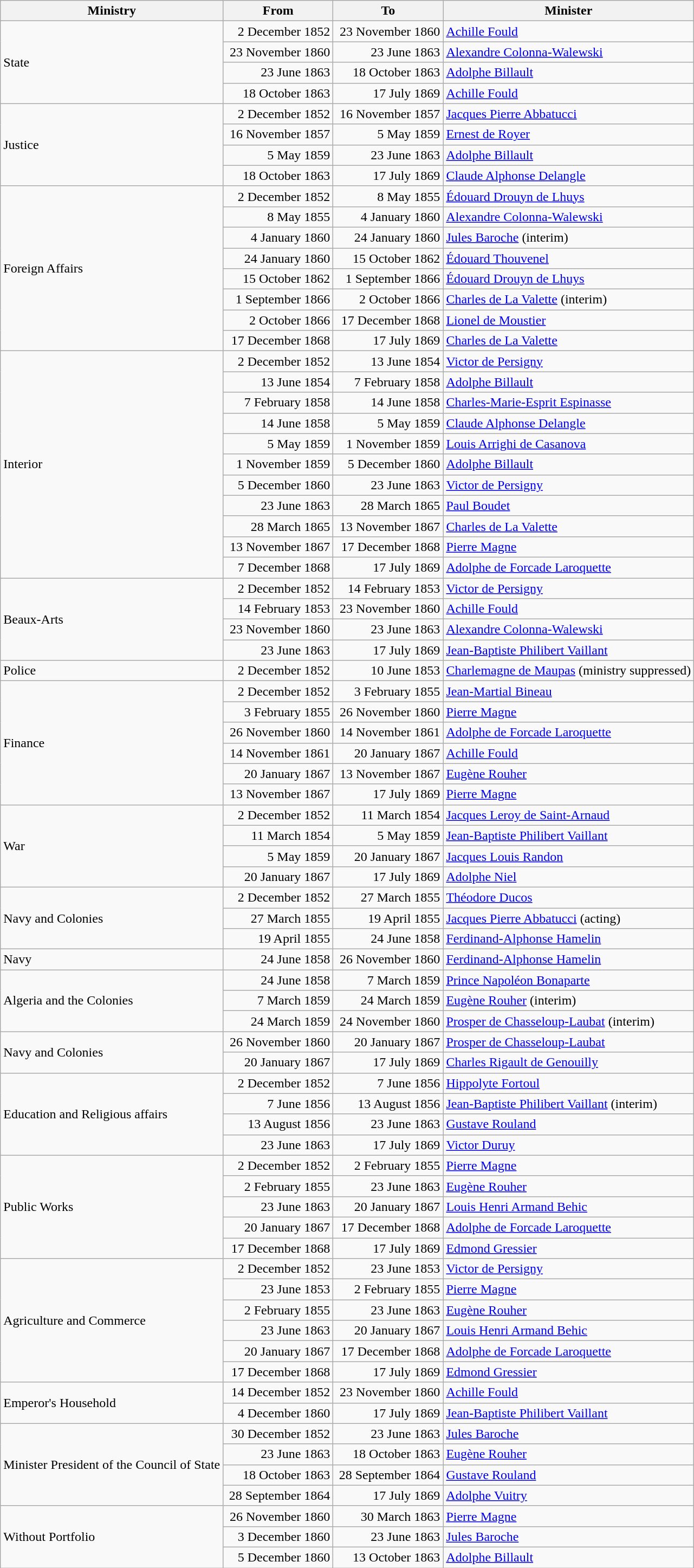<table class="wikitable sortable">
<tr>
<th>Ministry</th>
<th style="width:8em">From</th>
<th style="width:8em">To</th>
<th>Minister</th>
</tr>
<tr>
<td rowspan=4>State</td>
<td style="text-align:right">2 December 1852</td>
<td style="text-align:right">23 November 1860</td>
<td><a href='#'>Achille Fould</a></td>
</tr>
<tr>
<td style="text-align:right">23 November 1860</td>
<td style="text-align:right">23 June 1863</td>
<td><a href='#'>Alexandre Colonna-Walewski</a></td>
</tr>
<tr>
<td style="text-align:right">23 June 1863</td>
<td style="text-align:right">18 October 1863</td>
<td><a href='#'>Adolphe Billault</a></td>
</tr>
<tr>
<td style="text-align:right">18 October 1863</td>
<td style="text-align:right">17 July 1869</td>
<td><a href='#'>Achille Fould</a></td>
</tr>
<tr>
<td rowspan=4>Justice</td>
<td style="text-align:right">2 December 1852</td>
<td style="text-align:right">16 November 1857</td>
<td><a href='#'>Jacques Pierre Abbatucci</a></td>
</tr>
<tr>
<td style="text-align:right">16 November 1857</td>
<td style="text-align:right">5 May 1859</td>
<td><a href='#'>Ernest de Royer</a></td>
</tr>
<tr>
<td style="text-align:right">5 May 1859</td>
<td style="text-align:right">23 June 1863</td>
<td><a href='#'>Adolphe Billault</a></td>
</tr>
<tr>
<td style="text-align:right">18 October 1863</td>
<td style="text-align:right">17 July 1869</td>
<td><a href='#'>Claude Alphonse Delangle</a></td>
</tr>
<tr>
<td rowspan=8>Foreign Affairs</td>
<td style="text-align:right">2 December 1852</td>
<td style="text-align:right">8 May 1855</td>
<td><a href='#'>Édouard Drouyn de Lhuys</a></td>
</tr>
<tr>
<td style="text-align:right">8 May 1855</td>
<td style="text-align:right">4 January 1860</td>
<td><a href='#'>Alexandre Colonna-Walewski</a></td>
</tr>
<tr>
<td style="text-align:right">4 January 1860</td>
<td style="text-align:right">24 January 1860</td>
<td><a href='#'>Jules Baroche</a> (interim)</td>
</tr>
<tr>
<td style="text-align:right">24 January 1860</td>
<td style="text-align:right">15 October 1862</td>
<td><a href='#'>Édouard Thouvenel</a></td>
</tr>
<tr>
<td style="text-align:right">15 October 1862</td>
<td style="text-align:right">1 September 1866</td>
<td><a href='#'>Édouard Drouyn de Lhuys</a></td>
</tr>
<tr>
<td style="text-align:right">1 September 1866</td>
<td style="text-align:right">2 October 1866</td>
<td><a href='#'>Charles de La Valette</a> (interim)</td>
</tr>
<tr>
<td style="text-align:right">2 October 1866</td>
<td style="text-align:right">17 December 1868</td>
<td><a href='#'>Lionel de Moustier</a></td>
</tr>
<tr>
<td style="text-align:right">17 December 1868</td>
<td style="text-align:right">17 July 1869</td>
<td><a href='#'>Charles de La Valette</a></td>
</tr>
<tr>
<td rowspan=11>Interior</td>
<td style="text-align:right">2 December 1852</td>
<td style="text-align:right">13 June 1854</td>
<td><a href='#'>Victor de Persigny</a></td>
</tr>
<tr>
<td style="text-align:right">13 June 1854</td>
<td style="text-align:right">7 February 1858</td>
<td><a href='#'>Adolphe Billault</a></td>
</tr>
<tr>
<td style="text-align:right">7 February 1858</td>
<td style="text-align:right">14 June 1858</td>
<td><a href='#'>Charles-Marie-Esprit Espinasse</a></td>
</tr>
<tr>
<td style="text-align:right">14 June 1858</td>
<td style="text-align:right">5 May 1859</td>
<td><a href='#'>Claude Alphonse Delangle</a></td>
</tr>
<tr>
<td style="text-align:right">5 May 1859</td>
<td style="text-align:right">1 November 1859</td>
<td><a href='#'>Louis Arrighi de Casanova</a></td>
</tr>
<tr>
<td style="text-align:right">1 November 1859</td>
<td style="text-align:right">5 December 1860</td>
<td><a href='#'>Adolphe Billault</a></td>
</tr>
<tr>
<td style="text-align:right">5 December 1860</td>
<td style="text-align:right">23 June 1863</td>
<td><a href='#'>Victor de Persigny</a></td>
</tr>
<tr>
<td style="text-align:right">23 June 1863</td>
<td style="text-align:right">28 March 1865</td>
<td><a href='#'>Paul Boudet</a></td>
</tr>
<tr>
<td style="text-align:right">28 March 1865</td>
<td style="text-align:right">13 November 1867</td>
<td><a href='#'>Charles de La Valette</a></td>
</tr>
<tr>
<td style="text-align:right">13 November 1867</td>
<td style="text-align:right">17 December 1868</td>
<td><a href='#'>Pierre Magne</a></td>
</tr>
<tr>
<td style="text-align:right">7 December 1868</td>
<td style="text-align:right">17 July 1869</td>
<td><a href='#'>Adolphe de Forcade Laroquette</a></td>
</tr>
<tr>
<td rowspan=4>Beaux-Arts</td>
<td style="text-align:right">2 December 1852</td>
<td style="text-align:right">14 February 1853</td>
<td><a href='#'>Victor de Persigny</a></td>
</tr>
<tr>
<td style="text-align:right">14 February 1853</td>
<td style="text-align:right">23 November 1860</td>
<td><a href='#'>Achille Fould</a></td>
</tr>
<tr>
<td style="text-align:right">23 November 1860</td>
<td style="text-align:right">23 June 1863</td>
<td><a href='#'>Alexandre Colonna-Walewski</a></td>
</tr>
<tr>
<td style="text-align:right">23 June 1863</td>
<td style="text-align:right">17 July 1869</td>
<td><a href='#'>Jean-Baptiste Philibert Vaillant</a></td>
</tr>
<tr>
<td rowspan=1>Police</td>
<td style="text-align:right">2 December 1852</td>
<td style="text-align:right">10 June 1853</td>
<td><a href='#'>Charlemagne de Maupas</a> (ministry suppressed)</td>
</tr>
<tr>
<td rowspan=6>Finance</td>
<td style="text-align:right">2 December 1852</td>
<td style="text-align:right">3 February 1855</td>
<td><a href='#'>Jean-Martial Bineau</a></td>
</tr>
<tr>
<td style="text-align:right">3 February 1855</td>
<td style="text-align:right">26 November 1860</td>
<td><a href='#'>Pierre Magne</a></td>
</tr>
<tr>
<td style="text-align:right">26 November 1860</td>
<td style="text-align:right">14 November 1861</td>
<td><a href='#'>Adolphe de Forcade Laroquette</a></td>
</tr>
<tr>
<td style="text-align:right">14 November 1861</td>
<td style="text-align:right">20 January 1867</td>
<td><a href='#'>Achille Fould</a></td>
</tr>
<tr>
<td style="text-align:right">20 January 1867</td>
<td style="text-align:right">13 November 1867</td>
<td><a href='#'>Eugène Rouher</a></td>
</tr>
<tr>
<td style="text-align:right">13 November 1867</td>
<td style="text-align:right">17 July 1869</td>
<td><a href='#'>Pierre Magne</a></td>
</tr>
<tr>
<td rowspan=4>War</td>
<td style="text-align:right">2 December 1852</td>
<td style="text-align:right">11 March 1854</td>
<td><a href='#'>Jacques Leroy de Saint-Arnaud</a></td>
</tr>
<tr>
<td style="text-align:right">11 March 1854</td>
<td style="text-align:right">5 May 1859</td>
<td><a href='#'>Jean-Baptiste Philibert Vaillant</a></td>
</tr>
<tr>
<td style="text-align:right">5 May 1859</td>
<td style="text-align:right">20 January 1867</td>
<td><a href='#'>Jacques Louis Randon</a></td>
</tr>
<tr>
<td style="text-align:right">20 January 1867</td>
<td style="text-align:right">17 July 1869</td>
<td><a href='#'>Adolphe Niel</a></td>
</tr>
<tr>
<td rowspan=3>Navy and Colonies</td>
<td style="text-align:right">2 December 1852</td>
<td style="text-align:right">27 March 1855</td>
<td><a href='#'>Théodore Ducos</a></td>
</tr>
<tr>
<td style="text-align:right">27 March 1855</td>
<td style="text-align:right">19 April 1855</td>
<td><a href='#'>Jacques Pierre Abbatucci</a> (acting)</td>
</tr>
<tr>
<td style="text-align:right">19 April 1855</td>
<td style="text-align:right">24 June 1858</td>
<td><a href='#'>Ferdinand-Alphonse Hamelin</a></td>
</tr>
<tr>
<td rowspan=1>Navy</td>
<td style="text-align:right">24 June 1858</td>
<td style="text-align:right">26 November 1860</td>
<td><a href='#'>Ferdinand-Alphonse Hamelin</a></td>
</tr>
<tr>
<td rowspan=3>Algeria and the Colonies</td>
<td style="text-align:right">24 June 1858</td>
<td style="text-align:right">7 March 1859</td>
<td><a href='#'>Prince Napoléon Bonaparte</a></td>
</tr>
<tr>
<td style="text-align:right">7 March 1859</td>
<td style="text-align:right">24 March 1859</td>
<td><a href='#'>Eugène Rouher</a> (interim)</td>
</tr>
<tr>
<td style="text-align:right">24 March 1859</td>
<td style="text-align:right">24 November 1860</td>
<td><a href='#'>Prosper de Chasseloup-Laubat</a> (interim)</td>
</tr>
<tr>
<td rowspan=2>Navy and Colonies</td>
<td style="text-align:right">26 November 1860</td>
<td style="text-align:right">20 January 1867</td>
<td><a href='#'>Prosper de Chasseloup-Laubat</a></td>
</tr>
<tr>
<td style="text-align:right">20 January 1867</td>
<td style="text-align:right">17 July 1869</td>
<td><a href='#'>Charles Rigault de Genouilly</a></td>
</tr>
<tr>
<td rowspan=4>Education and Religious affairs</td>
<td style="text-align:right">2 December 1852</td>
<td style="text-align:right">7 June 1856</td>
<td><a href='#'>Hippolyte Fortoul</a></td>
</tr>
<tr>
<td style="text-align:right">7 June 1856</td>
<td style="text-align:right">13 August 1856</td>
<td><a href='#'>Jean-Baptiste Philibert Vaillant</a> (interim)</td>
</tr>
<tr>
<td style="text-align:right">13 August 1856</td>
<td style="text-align:right">23 June 1863</td>
<td><a href='#'>Gustave Rouland</a></td>
</tr>
<tr>
<td style="text-align:right">23 June 1863</td>
<td style="text-align:right">17 July 1869</td>
<td><a href='#'>Victor Duruy</a></td>
</tr>
<tr>
<td rowspan=5>Public Works</td>
<td style="text-align:right">2 December 1852</td>
<td style="text-align:right">2 February 1855</td>
<td><a href='#'>Pierre Magne</a></td>
</tr>
<tr>
<td style="text-align:right">2 February 1855</td>
<td style="text-align:right">23 June 1863</td>
<td><a href='#'>Eugène Rouher</a></td>
</tr>
<tr>
<td style="text-align:right">23 June 1863</td>
<td style="text-align:right">20 January 1867</td>
<td><a href='#'>Louis Henri Armand Behic</a></td>
</tr>
<tr>
<td style="text-align:right">20 January 1867</td>
<td style="text-align:right">17 December 1868</td>
<td><a href='#'>Adolphe de Forcade Laroquette</a></td>
</tr>
<tr>
<td style="text-align:right">17 December 1868</td>
<td style="text-align:right">17 July 1869</td>
<td><a href='#'>Edmond Gressier</a></td>
</tr>
<tr>
<td rowspan=6>Agriculture and Commerce</td>
<td style="text-align:right">2 December 1852</td>
<td style="text-align:right">23 June 1853</td>
<td><a href='#'>Victor de Persigny </a></td>
</tr>
<tr>
<td style="text-align:right">23 June 1853</td>
<td style="text-align:right">2 February 1855</td>
<td><a href='#'>Pierre Magne</a></td>
</tr>
<tr>
<td style="text-align:right">2 February 1855</td>
<td style="text-align:right">23 June 1863</td>
<td><a href='#'>Eugène Rouher</a></td>
</tr>
<tr>
<td style="text-align:right">23 June 1863</td>
<td style="text-align:right">20 January 1867</td>
<td><a href='#'>Louis Henri Armand Behic</a></td>
</tr>
<tr>
<td style="text-align:right">20 January 1867</td>
<td style="text-align:right">17 December 1868</td>
<td><a href='#'>Adolphe de Forcade Laroquette</a></td>
</tr>
<tr>
<td style="text-align:right">17 December 1868</td>
<td style="text-align:right">17 July 1869</td>
<td><a href='#'>Edmond Gressier</a></td>
</tr>
<tr>
<td rowspan=2>Emperor's Household</td>
<td style="text-align:right">14 December 1852</td>
<td style="text-align:right">23 November 1860</td>
<td><a href='#'>Achille Fould </a></td>
</tr>
<tr>
<td style="text-align:right">4 December 1860</td>
<td style="text-align:right">17 July 1869</td>
<td><a href='#'>Jean-Baptiste Philibert Vaillant</a></td>
</tr>
<tr>
<td rowspan=4>Minister President of the Council of State</td>
<td style="text-align:right">30 December 1852</td>
<td style="text-align:right">23 June 1863</td>
<td><a href='#'>Jules Baroche</a></td>
</tr>
<tr>
<td style="text-align:right">23 June 1863</td>
<td style="text-align:right">18 October 1863</td>
<td><a href='#'>Eugène Rouher</a></td>
</tr>
<tr>
<td style="text-align:right">18 October 1863</td>
<td style="text-align:right">28 September 1864</td>
<td><a href='#'>Gustave Rouland</a></td>
</tr>
<tr>
<td style="text-align:right">28 September 1864</td>
<td style="text-align:right">17 July 1869</td>
<td><a href='#'>Adolphe Vuitry</a></td>
</tr>
<tr>
<td rowspan=3>Without Portfolio</td>
<td style="text-align:right">26 November 1860</td>
<td style="text-align:right">30 March 1863</td>
<td><a href='#'>Pierre Magne</a></td>
</tr>
<tr>
<td style="text-align:right">3 December 1860</td>
<td style="text-align:right">23 June 1863</td>
<td><a href='#'>Jules Baroche</a></td>
</tr>
<tr>
<td style="text-align:right">5 December 1860</td>
<td style="text-align:right">13 October 1863</td>
<td><a href='#'>Adolphe Billault</a></td>
</tr>
</table>
